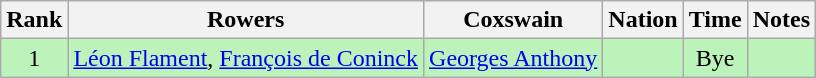<table class="wikitable sortable" style="text-align:center">
<tr>
<th>Rank</th>
<th>Rowers</th>
<th>Coxswain</th>
<th>Nation</th>
<th>Time</th>
<th>Notes</th>
</tr>
<tr bgcolor=bbf3bb>
<td>1</td>
<td align=left><a href='#'>Léon Flament</a>, <a href='#'>François de Coninck</a></td>
<td align=left><a href='#'>Georges Anthony</a></td>
<td align=left></td>
<td>Bye</td>
<td></td>
</tr>
</table>
